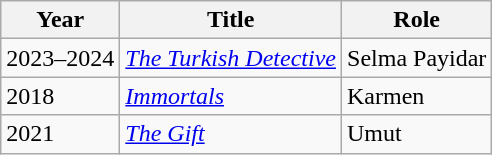<table class="wikitable sortable">
<tr>
<th>Year</th>
<th>Title</th>
<th>Role</th>
</tr>
<tr>
<td>2023–2024</td>
<td><em><a href='#'>The Turkish Detective</a></em></td>
<td>Selma Payidar</td>
</tr>
<tr>
<td>2018</td>
<td><a href='#'><em>Immortals</em></a></td>
<td>Karmen</td>
</tr>
<tr>
<td>2021</td>
<td><a href='#'><em>The Gift</em></a></td>
<td>Umut</td>
</tr>
</table>
